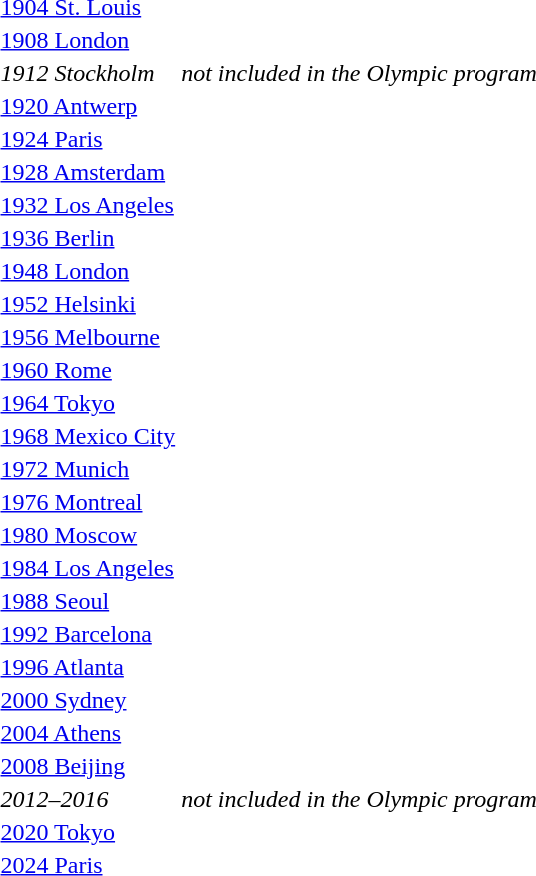<table>
<tr valign="top">
<td><a href='#'>1904 St. Louis</a><br></td>
<td></td>
<td></td>
<td></td>
</tr>
<tr valign="top">
<td><a href='#'>1908 London</a><br></td>
<td></td>
<td></td>
<td></td>
</tr>
<tr>
<td><em>1912 Stockholm</em></td>
<td colspan="3" style="text-align:center;"><em>not included in the Olympic program</em></td>
</tr>
<tr valign="top">
<td><a href='#'>1920 Antwerp</a><br></td>
<td></td>
<td></td>
<td></td>
</tr>
<tr valign="top">
<td><a href='#'>1924 Paris</a><br></td>
<td></td>
<td></td>
<td></td>
</tr>
<tr valign="top">
<td><a href='#'>1928 Amsterdam</a><br></td>
<td></td>
<td></td>
<td></td>
</tr>
<tr valign="top">
<td><a href='#'>1932 Los Angeles</a><br></td>
<td></td>
<td></td>
<td></td>
</tr>
<tr valign="top">
<td><a href='#'>1936 Berlin</a><br></td>
<td></td>
<td></td>
<td></td>
</tr>
<tr valign="top">
<td><a href='#'>1948 London</a><br></td>
<td></td>
<td></td>
<td></td>
</tr>
<tr valign="top">
<td><a href='#'>1952 Helsinki</a><br></td>
<td></td>
<td></td>
<td><br></td>
</tr>
<tr valign="top">
<td><a href='#'>1956 Melbourne</a><br></td>
<td></td>
<td></td>
<td><br></td>
</tr>
<tr valign="top">
<td><a href='#'>1960 Rome</a><br></td>
<td></td>
<td></td>
<td><br></td>
</tr>
<tr valign="top">
<td><a href='#'>1964 Tokyo</a><br></td>
<td></td>
<td></td>
<td><br></td>
</tr>
<tr valign="top">
<td><a href='#'>1968 Mexico City</a><br></td>
<td></td>
<td></td>
<td><br></td>
</tr>
<tr valign="top">
<td><a href='#'>1972 Munich</a><br></td>
<td></td>
<td></td>
<td><br></td>
</tr>
<tr valign="top">
<td><a href='#'>1976 Montreal</a><br></td>
<td></td>
<td></td>
<td><br></td>
</tr>
<tr valign="top">
<td><a href='#'>1980 Moscow</a><br></td>
<td></td>
<td></td>
<td><br></td>
</tr>
<tr valign="top">
<td><a href='#'>1984 Los Angeles</a><br></td>
<td></td>
<td></td>
<td><br></td>
</tr>
<tr valign="top">
<td><a href='#'>1988 Seoul</a><br></td>
<td></td>
<td></td>
<td><br></td>
</tr>
<tr valign="top">
<td><a href='#'>1992 Barcelona</a><br></td>
<td></td>
<td></td>
<td><br></td>
</tr>
<tr valign="top">
<td><a href='#'>1996 Atlanta</a><br></td>
<td></td>
<td></td>
<td><br></td>
</tr>
<tr valign="top">
<td><a href='#'>2000 Sydney</a><br></td>
<td></td>
<td></td>
<td><br></td>
</tr>
<tr valign="top">
<td><a href='#'>2004 Athens</a><br></td>
<td></td>
<td></td>
<td><br></td>
</tr>
<tr valign="top">
<td><a href='#'>2008 Beijing</a><br></td>
<td></td>
<td></td>
<td><br> </td>
</tr>
<tr>
<td><em>2012–2016</em></td>
<td colspan="3" style="text-align:center;"><em>not included in the Olympic program</em></td>
</tr>
<tr valign="top">
<td><a href='#'>2020 Tokyo</a><br></td>
<td></td>
<td></td>
<td><br></td>
</tr>
<tr valign="top">
<td><a href='#'>2024 Paris</a><br></td>
<td></td>
<td></td>
<td><br></td>
</tr>
</table>
